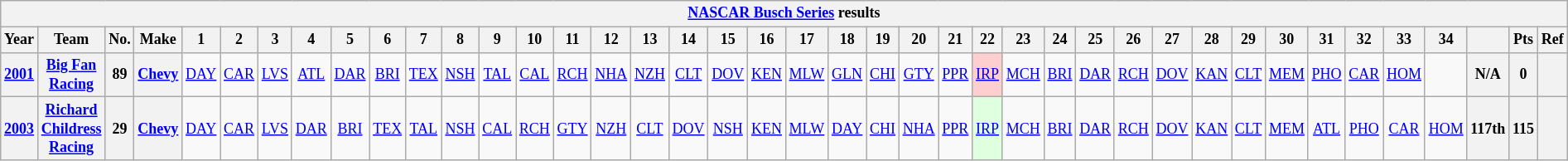<table class="wikitable" style="text-align:center; font-size:75%">
<tr>
<th colspan=42><a href='#'>NASCAR Busch Series</a> results</th>
</tr>
<tr>
<th>Year</th>
<th>Team</th>
<th>No.</th>
<th>Make</th>
<th>1</th>
<th>2</th>
<th>3</th>
<th>4</th>
<th>5</th>
<th>6</th>
<th>7</th>
<th>8</th>
<th>9</th>
<th>10</th>
<th>11</th>
<th>12</th>
<th>13</th>
<th>14</th>
<th>15</th>
<th>16</th>
<th>17</th>
<th>18</th>
<th>19</th>
<th>20</th>
<th>21</th>
<th>22</th>
<th>23</th>
<th>24</th>
<th>25</th>
<th>26</th>
<th>27</th>
<th>28</th>
<th>29</th>
<th>30</th>
<th>31</th>
<th>32</th>
<th>33</th>
<th>34</th>
<th></th>
<th>Pts</th>
<th>Ref</th>
</tr>
<tr>
<th><a href='#'>2001</a></th>
<th><a href='#'>Big Fan Racing</a></th>
<th>89</th>
<th><a href='#'>Chevy</a></th>
<td><a href='#'>DAY</a></td>
<td><a href='#'>CAR</a></td>
<td><a href='#'>LVS</a></td>
<td><a href='#'>ATL</a></td>
<td><a href='#'>DAR</a></td>
<td><a href='#'>BRI</a></td>
<td><a href='#'>TEX</a></td>
<td><a href='#'>NSH</a></td>
<td><a href='#'>TAL</a></td>
<td><a href='#'>CAL</a></td>
<td><a href='#'>RCH</a></td>
<td><a href='#'>NHA</a></td>
<td><a href='#'>NZH</a></td>
<td><a href='#'>CLT</a></td>
<td><a href='#'>DOV</a></td>
<td><a href='#'>KEN</a></td>
<td><a href='#'>MLW</a></td>
<td><a href='#'>GLN</a></td>
<td><a href='#'>CHI</a></td>
<td><a href='#'>GTY</a></td>
<td><a href='#'>PPR</a></td>
<td style="background:#FFCFCF;"><a href='#'>IRP</a><br></td>
<td><a href='#'>MCH</a></td>
<td><a href='#'>BRI</a></td>
<td><a href='#'>DAR</a></td>
<td><a href='#'>RCH</a></td>
<td><a href='#'>DOV</a></td>
<td><a href='#'>KAN</a></td>
<td><a href='#'>CLT</a></td>
<td><a href='#'>MEM</a></td>
<td><a href='#'>PHO</a></td>
<td><a href='#'>CAR</a></td>
<td><a href='#'>HOM</a></td>
<td></td>
<th>N/A</th>
<th>0</th>
<th></th>
</tr>
<tr>
<th><a href='#'>2003</a></th>
<th><a href='#'>Richard Childress Racing</a></th>
<th>29</th>
<th><a href='#'>Chevy</a></th>
<td><a href='#'>DAY</a></td>
<td><a href='#'>CAR</a></td>
<td><a href='#'>LVS</a></td>
<td><a href='#'>DAR</a></td>
<td><a href='#'>BRI</a></td>
<td><a href='#'>TEX</a></td>
<td><a href='#'>TAL</a></td>
<td><a href='#'>NSH</a></td>
<td><a href='#'>CAL</a></td>
<td><a href='#'>RCH</a></td>
<td><a href='#'>GTY</a></td>
<td><a href='#'>NZH</a></td>
<td><a href='#'>CLT</a></td>
<td><a href='#'>DOV</a></td>
<td><a href='#'>NSH</a></td>
<td><a href='#'>KEN</a></td>
<td><a href='#'>MLW</a></td>
<td><a href='#'>DAY</a></td>
<td><a href='#'>CHI</a></td>
<td><a href='#'>NHA</a></td>
<td><a href='#'>PPR</a></td>
<td style="background:#DFFFDF;"><a href='#'>IRP</a><br></td>
<td><a href='#'>MCH</a></td>
<td><a href='#'>BRI</a></td>
<td><a href='#'>DAR</a></td>
<td><a href='#'>RCH</a></td>
<td><a href='#'>DOV</a></td>
<td><a href='#'>KAN</a></td>
<td><a href='#'>CLT</a></td>
<td><a href='#'>MEM</a></td>
<td><a href='#'>ATL</a></td>
<td><a href='#'>PHO</a></td>
<td><a href='#'>CAR</a></td>
<td><a href='#'>HOM</a></td>
<th>117th</th>
<th>115</th>
<th></th>
</tr>
</table>
